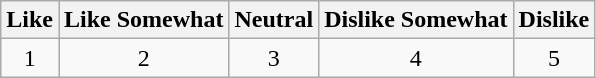<table class="wikitable" style="text-align: center;">
<tr>
<th>Like</th>
<th>Like Somewhat</th>
<th>Neutral</th>
<th>Dislike Somewhat</th>
<th>Dislike</th>
</tr>
<tr>
<td>1</td>
<td>2</td>
<td>3</td>
<td>4</td>
<td>5</td>
</tr>
</table>
